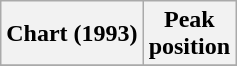<table class="wikitable sortable plainrowheaders" style="text-align:center;">
<tr>
<th scope="col">Chart (1993)</th>
<th scope="col">Peak<br>position</th>
</tr>
<tr>
</tr>
</table>
